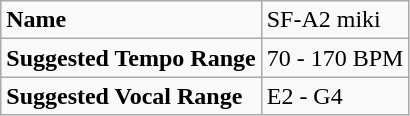<table class="wikitable">
<tr>
<td><strong>Name</strong></td>
<td>SF-A2 miki</td>
</tr>
<tr>
<td><strong>Suggested Tempo Range</strong></td>
<td>70 - 170 BPM</td>
</tr>
<tr>
<td><strong>Suggested Vocal Range</strong></td>
<td>E2 - G4</td>
</tr>
</table>
